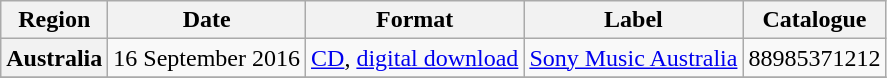<table class="wikitable plainrowheaders">
<tr>
<th scope="col">Region</th>
<th scope="col">Date</th>
<th scope="col">Format</th>
<th scope="col">Label</th>
<th scope="col">Catalogue</th>
</tr>
<tr>
<th scope="row">Australia</th>
<td>16 September 2016</td>
<td><a href='#'>CD</a>, <a href='#'>digital download</a></td>
<td><a href='#'>Sony Music Australia</a></td>
<td>88985371212</td>
</tr>
<tr>
</tr>
</table>
